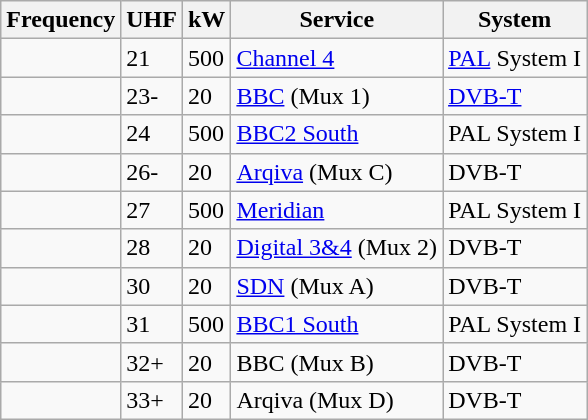<table class="wikitable sortable">
<tr>
<th>Frequency</th>
<th>UHF</th>
<th>kW</th>
<th>Service</th>
<th>System</th>
</tr>
<tr>
<td></td>
<td>21</td>
<td>500</td>
<td><a href='#'>Channel 4</a></td>
<td><a href='#'>PAL</a> System I</td>
</tr>
<tr>
<td></td>
<td>23-</td>
<td>20</td>
<td><a href='#'>BBC</a> (Mux 1)</td>
<td><a href='#'>DVB-T</a></td>
</tr>
<tr>
<td></td>
<td>24</td>
<td>500</td>
<td><a href='#'>BBC2 South</a></td>
<td>PAL System I</td>
</tr>
<tr>
<td></td>
<td>26-</td>
<td>20</td>
<td><a href='#'>Arqiva</a> (Mux C)</td>
<td>DVB-T</td>
</tr>
<tr>
<td></td>
<td>27</td>
<td>500</td>
<td><a href='#'>Meridian</a></td>
<td>PAL System I</td>
</tr>
<tr>
<td></td>
<td>28</td>
<td>20</td>
<td><a href='#'>Digital 3&4</a> (Mux 2)</td>
<td>DVB-T</td>
</tr>
<tr>
<td></td>
<td>30</td>
<td>20</td>
<td><a href='#'>SDN</a> (Mux A)</td>
<td>DVB-T</td>
</tr>
<tr>
<td></td>
<td>31</td>
<td>500</td>
<td><a href='#'>BBC1 South</a></td>
<td>PAL System I</td>
</tr>
<tr>
<td></td>
<td>32+</td>
<td>20</td>
<td>BBC (Mux B)</td>
<td>DVB-T</td>
</tr>
<tr>
<td></td>
<td>33+</td>
<td>20</td>
<td>Arqiva (Mux D)</td>
<td>DVB-T</td>
</tr>
</table>
